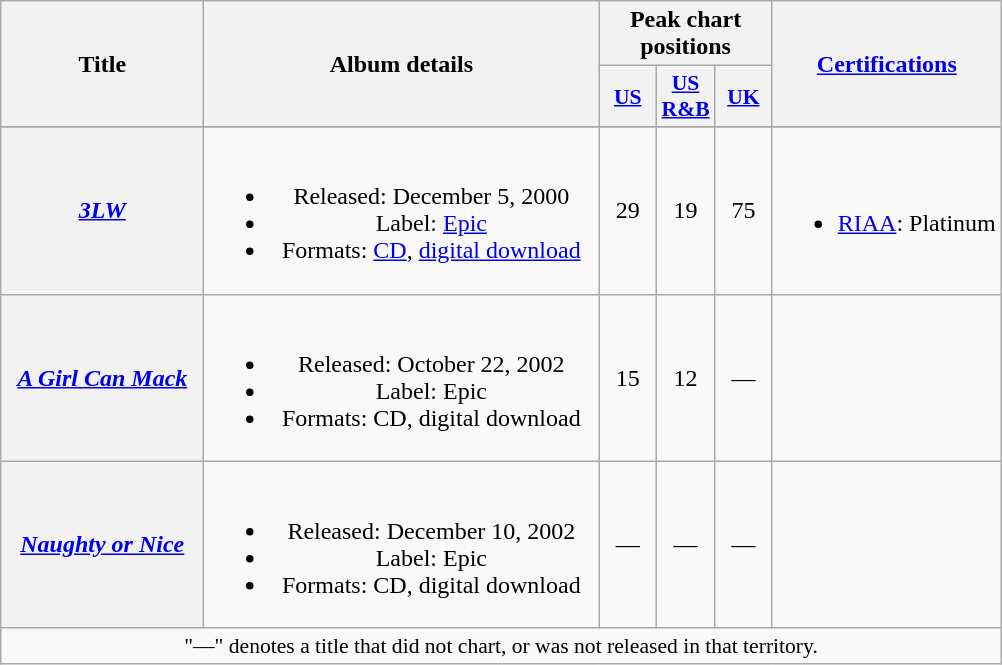<table class="wikitable plainrowheaders" style="text-align:center;">
<tr>
<th scope="col" rowspan="2" style="width:8em;">Title</th>
<th scope="col" rowspan="2" style="width:16em;">Album details</th>
<th scope="col" colspan="3">Peak chart positions</th>
<th scope="col" rowspan="2"><a href='#'>Certifications</a></th>
</tr>
<tr>
<th scope="col" style="width:2.2em;font-size:90%;"><a href='#'>US</a><br></th>
<th scope="col" style="width:2.2em;font-size:90%;"><a href='#'>US R&B</a><br></th>
<th scope="col" style="width:2.2em;font-size:90%;"><a href='#'>UK</a><br></th>
</tr>
<tr>
</tr>
<tr>
<th scope="row"><em><a href='#'>3LW</a></em></th>
<td><br><ul><li>Released: December 5, 2000</li><li>Label: <a href='#'>Epic</a></li><li>Formats: <a href='#'>CD</a>, <a href='#'>digital download</a></li></ul></td>
<td>29</td>
<td>19</td>
<td>75</td>
<td style="text-align:left;"><br><ul><li><a href='#'>RIAA</a>: Platinum</li></ul></td>
</tr>
<tr>
<th scope="row"><em><a href='#'>A Girl Can Mack</a></em></th>
<td><br><ul><li>Released: October 22, 2002</li><li>Label: Epic</li><li>Formats: CD, digital download</li></ul></td>
<td>15</td>
<td>12</td>
<td>—</td>
<td></td>
</tr>
<tr>
<th scope="row"><em><a href='#'>Naughty or Nice</a></em></th>
<td><br><ul><li>Released: December 10, 2002</li><li>Label: Epic</li><li>Formats: CD, digital download</li></ul></td>
<td>—</td>
<td>—</td>
<td>—</td>
<td></td>
</tr>
<tr>
<td colspan="6" style="font-size:90%">"—" denotes a title that did not chart, or was not released in that territory.</td>
</tr>
</table>
